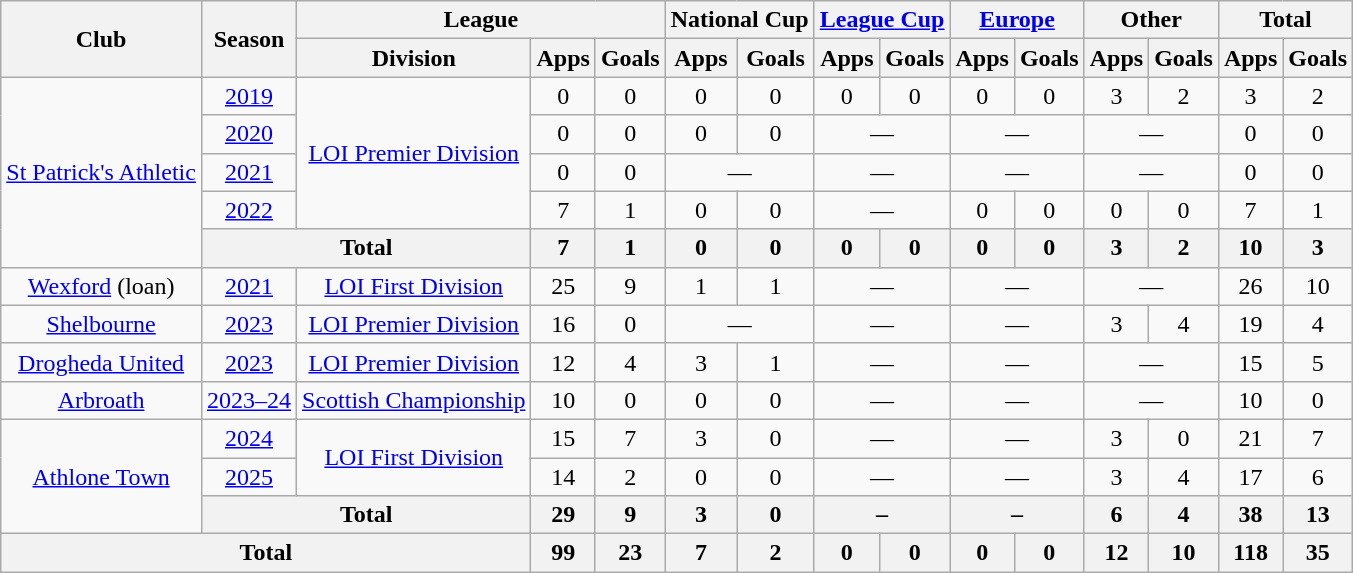<table class=wikitable style="text-align: center">
<tr>
<th rowspan=2>Club</th>
<th rowspan=2>Season</th>
<th colspan=3>League</th>
<th colspan=2>National Cup</th>
<th colspan=2><a href='#'>League Cup</a></th>
<th colspan=2><a href='#'>Europe</a></th>
<th colspan=2>Other</th>
<th colspan=2>Total</th>
</tr>
<tr>
<th>Division</th>
<th>Apps</th>
<th>Goals</th>
<th>Apps</th>
<th>Goals</th>
<th>Apps</th>
<th>Goals</th>
<th>Apps</th>
<th>Goals</th>
<th>Apps</th>
<th>Goals</th>
<th>Apps</th>
<th>Goals</th>
</tr>
<tr>
<td rowspan="5"><a href='#'>St Patrick's Athletic</a></td>
<td><a href='#'>2019</a></td>
<td rowspan="4"><a href='#'>LOI Premier Division</a></td>
<td>0</td>
<td>0</td>
<td>0</td>
<td>0</td>
<td>0</td>
<td>0</td>
<td>0</td>
<td>0</td>
<td>3</td>
<td>2</td>
<td>3</td>
<td>2</td>
</tr>
<tr>
<td><a href='#'>2020</a></td>
<td>0</td>
<td>0</td>
<td>0</td>
<td>0</td>
<td colspan="2">—</td>
<td colspan="2">—</td>
<td colspan="2">—</td>
<td>0</td>
<td>0</td>
</tr>
<tr>
<td><a href='#'>2021</a></td>
<td>0</td>
<td>0</td>
<td colspan="2">—</td>
<td colspan="2">—</td>
<td colspan="2">—</td>
<td colspan="2">—</td>
<td>0</td>
<td>0</td>
</tr>
<tr>
<td><a href='#'>2022</a></td>
<td>7</td>
<td>1</td>
<td>0</td>
<td>0</td>
<td colspan="2">—</td>
<td>0</td>
<td>0</td>
<td>0</td>
<td>0</td>
<td>7</td>
<td>1</td>
</tr>
<tr>
<th colspan="2">Total</th>
<th>7</th>
<th>1</th>
<th>0</th>
<th>0</th>
<th>0</th>
<th>0</th>
<th>0</th>
<th>0</th>
<th>3</th>
<th>2</th>
<th>10</th>
<th>3</th>
</tr>
<tr>
<td><a href='#'>Wexford</a> (loan)</td>
<td><a href='#'>2021</a></td>
<td><a href='#'>LOI First Division</a></td>
<td>25</td>
<td>9</td>
<td>1</td>
<td>1</td>
<td colspan="2">—</td>
<td colspan="2">—</td>
<td colspan="2">—</td>
<td>26</td>
<td>10</td>
</tr>
<tr>
<td><a href='#'>Shelbourne</a></td>
<td><a href='#'>2023</a></td>
<td><a href='#'>LOI Premier Division</a></td>
<td>16</td>
<td>0</td>
<td colspan="2">—</td>
<td colspan="2">—</td>
<td colspan="2">—</td>
<td>3</td>
<td>4</td>
<td>19</td>
<td>4</td>
</tr>
<tr>
<td><a href='#'>Drogheda United</a></td>
<td><a href='#'>2023</a></td>
<td><a href='#'>LOI Premier Division</a></td>
<td>12</td>
<td>4</td>
<td>3</td>
<td>1</td>
<td colspan="2">—</td>
<td colspan="2">—</td>
<td colspan="2">—</td>
<td>15</td>
<td>5</td>
</tr>
<tr>
<td><a href='#'>Arbroath</a></td>
<td><a href='#'>2023–24</a></td>
<td><a href='#'>Scottish Championship</a></td>
<td>10</td>
<td>0</td>
<td>0</td>
<td>0</td>
<td colspan="2">—</td>
<td colspan="2">—</td>
<td colspan="2">—</td>
<td>10</td>
<td>0</td>
</tr>
<tr>
<td rowspan="3"><a href='#'>Athlone Town</a></td>
<td><a href='#'>2024</a></td>
<td rowspan="2"><a href='#'>LOI First Division</a></td>
<td>15</td>
<td>7</td>
<td>3</td>
<td>0</td>
<td colspan="2">—</td>
<td colspan="2">—</td>
<td>3</td>
<td>0</td>
<td>21</td>
<td>7</td>
</tr>
<tr>
<td><a href='#'>2025</a></td>
<td>14</td>
<td>2</td>
<td>0</td>
<td>0</td>
<td colspan="2">—</td>
<td colspan="2">—</td>
<td>3</td>
<td>4</td>
<td>17</td>
<td>6</td>
</tr>
<tr>
<th colspan="2">Total</th>
<th>29</th>
<th>9</th>
<th>3</th>
<th>0</th>
<th colspan="2">–</th>
<th colspan="2">–</th>
<th>6</th>
<th>4</th>
<th>38</th>
<th>13</th>
</tr>
<tr>
<th colspan="3">Total</th>
<th>99</th>
<th>23</th>
<th>7</th>
<th>2</th>
<th>0</th>
<th>0</th>
<th>0</th>
<th>0</th>
<th>12</th>
<th>10</th>
<th>118</th>
<th>35</th>
</tr>
</table>
